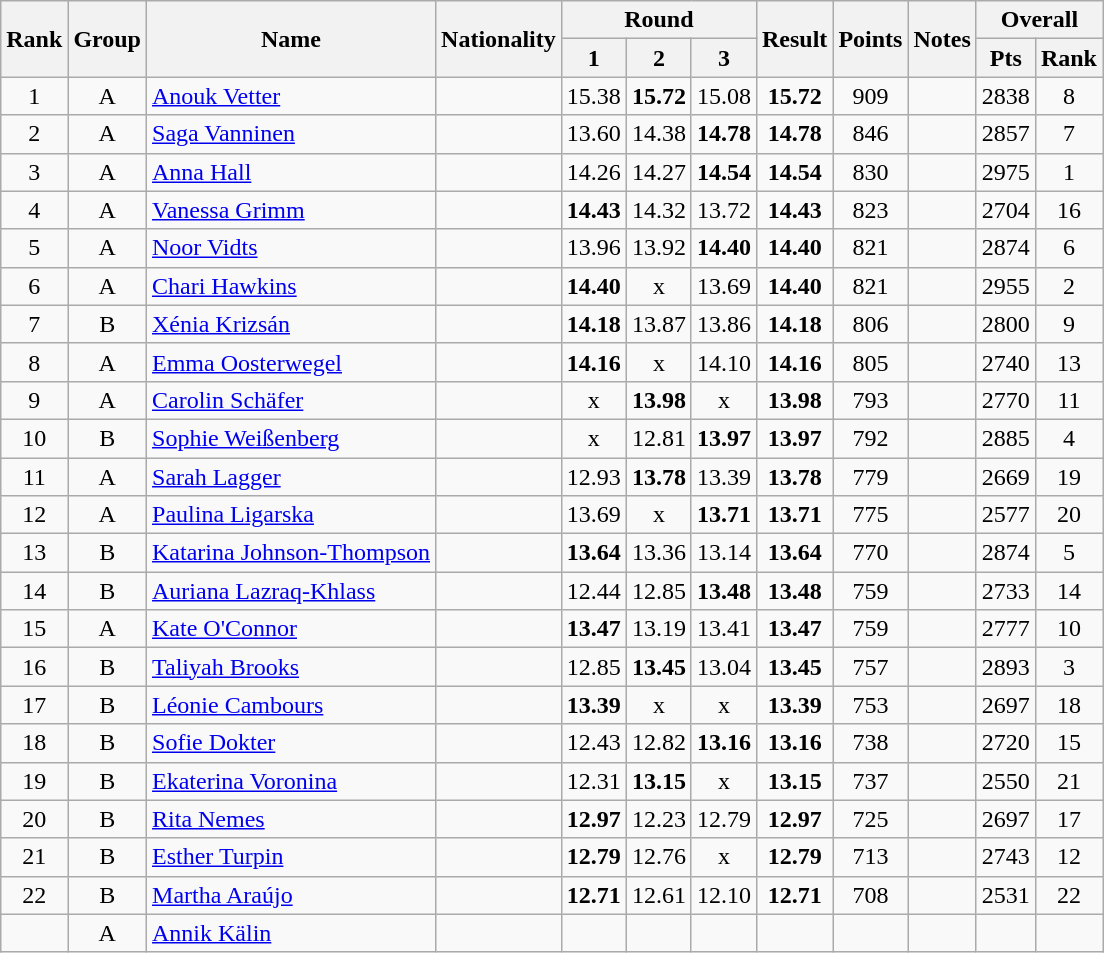<table class="wikitable sortable" style="text-align:center">
<tr>
<th rowspan=2>Rank</th>
<th rowspan=2>Group</th>
<th rowspan=2>Name</th>
<th rowspan=2>Nationality</th>
<th colspan=3>Round</th>
<th rowspan=2 data-sort-type="number">Result</th>
<th rowspan=2>Points</th>
<th rowspan=2>Notes</th>
<th colspan=2>Overall</th>
</tr>
<tr>
<th data-sort-type="number">1</th>
<th data-sort-type="number">2</th>
<th data-sort-type="number">3</th>
<th>Pts</th>
<th>Rank</th>
</tr>
<tr>
<td>1</td>
<td>A</td>
<td align=left><a href='#'>Anouk Vetter</a></td>
<td align=left></td>
<td>15.38</td>
<td><strong>15.72</strong></td>
<td>15.08</td>
<td><strong>15.72</strong></td>
<td>909</td>
<td></td>
<td>2838</td>
<td>8</td>
</tr>
<tr>
<td>2</td>
<td>A</td>
<td align=left><a href='#'>Saga Vanninen</a></td>
<td align=left></td>
<td>13.60</td>
<td>14.38</td>
<td><strong>14.78</strong></td>
<td><strong>14.78</strong></td>
<td>846</td>
<td></td>
<td>2857</td>
<td>7</td>
</tr>
<tr>
<td>3</td>
<td>A</td>
<td align=left><a href='#'>Anna Hall</a></td>
<td align=left></td>
<td>14.26</td>
<td>14.27</td>
<td><strong>14.54</strong></td>
<td><strong>14.54</strong></td>
<td>830</td>
<td></td>
<td>2975</td>
<td>1</td>
</tr>
<tr>
<td>4</td>
<td>A</td>
<td align=left><a href='#'>Vanessa Grimm</a></td>
<td align=left></td>
<td><strong>14.43</strong></td>
<td>14.32</td>
<td>13.72</td>
<td><strong>14.43</strong></td>
<td>823</td>
<td></td>
<td>2704</td>
<td>16</td>
</tr>
<tr>
<td>5</td>
<td>A</td>
<td align=left><a href='#'>Noor Vidts</a></td>
<td align=left></td>
<td>13.96</td>
<td>13.92</td>
<td><strong>14.40</strong></td>
<td><strong>14.40</strong></td>
<td>821</td>
<td></td>
<td>2874</td>
<td>6</td>
</tr>
<tr>
<td>6</td>
<td>A</td>
<td align=left><a href='#'>Chari Hawkins</a></td>
<td align=left></td>
<td><strong>14.40</strong></td>
<td>x</td>
<td>13.69</td>
<td><strong>14.40</strong></td>
<td>821</td>
<td></td>
<td>2955</td>
<td>2</td>
</tr>
<tr>
<td>7</td>
<td>B</td>
<td align=left><a href='#'>Xénia Krizsán</a></td>
<td align=left></td>
<td><strong>14.18</strong></td>
<td>13.87</td>
<td>13.86</td>
<td><strong>14.18</strong></td>
<td>806</td>
<td></td>
<td>2800</td>
<td>9</td>
</tr>
<tr>
<td>8</td>
<td>A</td>
<td align=left><a href='#'>Emma Oosterwegel</a></td>
<td align=left></td>
<td><strong>14.16</strong></td>
<td>x</td>
<td>14.10</td>
<td><strong>14.16</strong></td>
<td>805</td>
<td></td>
<td>2740</td>
<td>13</td>
</tr>
<tr>
<td>9</td>
<td>A</td>
<td align=left><a href='#'>Carolin Schäfer</a></td>
<td align=left></td>
<td>x</td>
<td><strong>13.98</strong></td>
<td>x</td>
<td><strong>13.98</strong></td>
<td>793</td>
<td></td>
<td>2770</td>
<td>11</td>
</tr>
<tr>
<td>10</td>
<td>B</td>
<td align=left><a href='#'>Sophie Weißenberg</a></td>
<td align=left></td>
<td>x</td>
<td>12.81</td>
<td><strong>13.97</strong></td>
<td><strong>13.97</strong></td>
<td>792</td>
<td></td>
<td>2885</td>
<td>4</td>
</tr>
<tr>
<td>11</td>
<td>A</td>
<td align=left><a href='#'>Sarah Lagger</a></td>
<td align=left></td>
<td>12.93</td>
<td><strong>13.78</strong></td>
<td>13.39</td>
<td><strong>13.78</strong></td>
<td>779</td>
<td></td>
<td>2669</td>
<td>19</td>
</tr>
<tr>
<td>12</td>
<td>A</td>
<td align=left><a href='#'>Paulina Ligarska</a></td>
<td align=left></td>
<td>13.69</td>
<td>x</td>
<td><strong>13.71</strong></td>
<td><strong>13.71</strong></td>
<td>775</td>
<td></td>
<td>2577</td>
<td>20</td>
</tr>
<tr>
<td>13</td>
<td>B</td>
<td align=left><a href='#'>Katarina Johnson-Thompson</a></td>
<td align=left></td>
<td><strong>13.64</strong></td>
<td>13.36</td>
<td>13.14</td>
<td><strong>13.64</strong></td>
<td>770</td>
<td></td>
<td>2874</td>
<td>5</td>
</tr>
<tr>
<td>14</td>
<td>B</td>
<td align=left><a href='#'>Auriana Lazraq-Khlass</a></td>
<td align=left></td>
<td>12.44</td>
<td>12.85</td>
<td><strong>13.48</strong></td>
<td><strong>13.48</strong></td>
<td>759</td>
<td></td>
<td>2733</td>
<td>14</td>
</tr>
<tr>
<td>15</td>
<td>A</td>
<td align=left><a href='#'>Kate O'Connor</a></td>
<td align=left></td>
<td><strong>13.47</strong></td>
<td>13.19</td>
<td>13.41</td>
<td><strong>13.47</strong></td>
<td>759</td>
<td></td>
<td>2777</td>
<td>10</td>
</tr>
<tr>
<td>16</td>
<td>B</td>
<td align=left><a href='#'>Taliyah Brooks</a></td>
<td align=left></td>
<td>12.85</td>
<td><strong>13.45</strong></td>
<td>13.04</td>
<td><strong>13.45</strong></td>
<td>757</td>
<td></td>
<td>2893</td>
<td>3</td>
</tr>
<tr>
<td>17</td>
<td>B</td>
<td align=left><a href='#'>Léonie Cambours</a></td>
<td align=left></td>
<td><strong>13.39</strong></td>
<td>x</td>
<td>x</td>
<td><strong>13.39</strong></td>
<td>753</td>
<td></td>
<td>2697</td>
<td>18</td>
</tr>
<tr>
<td>18</td>
<td>B</td>
<td align=left><a href='#'>Sofie Dokter</a></td>
<td align=left></td>
<td>12.43</td>
<td>12.82</td>
<td><strong>13.16</strong></td>
<td><strong>13.16</strong></td>
<td>738</td>
<td></td>
<td>2720</td>
<td>15</td>
</tr>
<tr>
<td>19</td>
<td>B</td>
<td align=left><a href='#'>Ekaterina Voronina</a></td>
<td align=left></td>
<td>12.31</td>
<td><strong>13.15</strong></td>
<td>x</td>
<td><strong>13.15</strong></td>
<td>737</td>
<td></td>
<td>2550</td>
<td>21</td>
</tr>
<tr>
<td>20</td>
<td>B</td>
<td align=left><a href='#'>Rita Nemes</a></td>
<td align=left></td>
<td><strong>12.97</strong></td>
<td>12.23</td>
<td>12.79</td>
<td><strong>12.97</strong></td>
<td>725</td>
<td></td>
<td>2697</td>
<td>17</td>
</tr>
<tr>
<td>21</td>
<td>B</td>
<td align=left><a href='#'>Esther Turpin</a></td>
<td align=left></td>
<td><strong>12.79</strong></td>
<td>12.76</td>
<td>x</td>
<td><strong>12.79</strong></td>
<td>713</td>
<td></td>
<td>2743</td>
<td>12</td>
</tr>
<tr>
<td>22</td>
<td>B</td>
<td align=left><a href='#'>Martha Araújo</a></td>
<td align=left></td>
<td><strong>12.71</strong></td>
<td>12.61</td>
<td>12.10</td>
<td><strong>12.71</strong></td>
<td>708</td>
<td></td>
<td>2531</td>
<td>22</td>
</tr>
<tr>
<td></td>
<td>A</td>
<td align=left><a href='#'>Annik Kälin</a></td>
<td align=left></td>
<td></td>
<td></td>
<td></td>
<td></td>
<td></td>
<td></td>
<td></td>
<td></td>
</tr>
</table>
